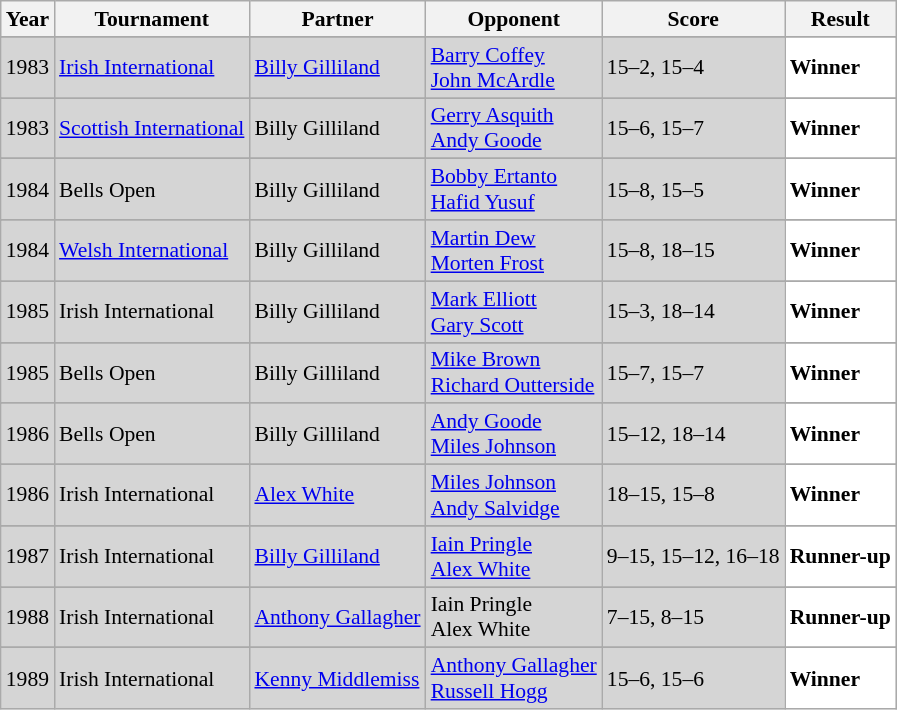<table class="sortable wikitable" style="font-size:90%;">
<tr>
<th>Year</th>
<th>Tournament</th>
<th>Partner</th>
<th>Opponent</th>
<th>Score</th>
<th>Result</th>
</tr>
<tr>
</tr>
<tr style="background:#D5D5D5">
<td align="center">1983</td>
<td align="left"><a href='#'>Irish International</a></td>
<td align="left"> <a href='#'>Billy Gilliland</a></td>
<td align="left"> <a href='#'>Barry Coffey</a> <br>  <a href='#'>John McArdle</a></td>
<td align="left">15–2, 15–4</td>
<td style="text-align:left; background:white"> <strong>Winner</strong></td>
</tr>
<tr>
</tr>
<tr style="background:#D5D5D5">
<td align="center">1983</td>
<td align="left"><a href='#'>Scottish International</a></td>
<td align="left"> Billy Gilliland</td>
<td align="left"> <a href='#'>Gerry Asquith</a> <br>  <a href='#'>Andy Goode</a></td>
<td align="left">15–6, 15–7</td>
<td style="text-align:left; background:white"> <strong>Winner</strong></td>
</tr>
<tr>
</tr>
<tr style="background:#D5D5D5">
<td align="center">1984</td>
<td align="left">Bells Open</td>
<td align="left"> Billy Gilliland</td>
<td align="left"> <a href='#'>Bobby Ertanto</a> <br>  <a href='#'>Hafid Yusuf</a></td>
<td align="left">15–8, 15–5</td>
<td style="text-align:left; background:white"> <strong>Winner</strong></td>
</tr>
<tr>
</tr>
<tr style="background:#D5D5D5">
<td align="center">1984</td>
<td align="left"><a href='#'>Welsh International</a></td>
<td align="left"> Billy Gilliland</td>
<td align="left"> <a href='#'>Martin Dew</a> <br>  <a href='#'>Morten Frost</a></td>
<td align="left">15–8, 18–15</td>
<td style="text-align:left; background:white"> <strong>Winner</strong></td>
</tr>
<tr>
</tr>
<tr style="background:#D5D5D5">
<td align="center">1985</td>
<td align="left">Irish International</td>
<td align="left"> Billy Gilliland</td>
<td align="left"> <a href='#'>Mark Elliott</a> <br>  <a href='#'>Gary Scott</a></td>
<td align="left">15–3, 18–14</td>
<td style="text-align:left; background:white"> <strong>Winner</strong></td>
</tr>
<tr>
</tr>
<tr style="background:#D5D5D5">
<td align="center">1985</td>
<td align="left">Bells Open</td>
<td align="left"> Billy Gilliland</td>
<td align="left"> <a href='#'>Mike Brown</a> <br>  <a href='#'>Richard Outterside</a></td>
<td align="left">15–7, 15–7</td>
<td style="text-align:left; background:white"> <strong>Winner</strong></td>
</tr>
<tr>
</tr>
<tr style="background:#D5D5D5">
<td align="center">1986</td>
<td align="left">Bells Open</td>
<td align="left"> Billy Gilliland</td>
<td align="left"> <a href='#'>Andy Goode</a> <br>  <a href='#'>Miles Johnson</a></td>
<td align="left">15–12, 18–14</td>
<td style="text-align:left; background:white"> <strong>Winner</strong></td>
</tr>
<tr>
</tr>
<tr style="background:#D5D5D5">
<td align="center">1986</td>
<td align="left">Irish International</td>
<td align="left"> <a href='#'>Alex White</a></td>
<td align="left"> <a href='#'>Miles Johnson</a> <br>  <a href='#'>Andy Salvidge</a></td>
<td align="left">18–15, 15–8</td>
<td style="text-align:left; background:white"> <strong>Winner</strong></td>
</tr>
<tr>
</tr>
<tr style="background:#D5D5D5">
<td align="center">1987</td>
<td align="left">Irish International</td>
<td align="left"> <a href='#'>Billy Gilliland</a></td>
<td align="left"> <a href='#'>Iain Pringle</a> <br>  <a href='#'>Alex White</a></td>
<td align="left">9–15, 15–12, 16–18</td>
<td style="text-align:left; background:white"> <strong>Runner-up</strong></td>
</tr>
<tr>
</tr>
<tr style="background:#D5D5D5">
<td align="center">1988</td>
<td align="left">Irish International</td>
<td align="left"> <a href='#'>Anthony Gallagher</a></td>
<td align="left"> Iain Pringle <br>  Alex White</td>
<td align="left">7–15, 8–15</td>
<td style="text-align:left; background:white"> <strong>Runner-up</strong></td>
</tr>
<tr>
</tr>
<tr style="background:#D5D5D5">
<td align="center">1989</td>
<td align="left">Irish International</td>
<td align="left"> <a href='#'>Kenny Middlemiss</a></td>
<td align="left"> <a href='#'>Anthony Gallagher</a> <br>  <a href='#'>Russell Hogg</a></td>
<td align="left">15–6, 15–6</td>
<td style="text-align:left; background:white"> <strong>Winner</strong></td>
</tr>
</table>
